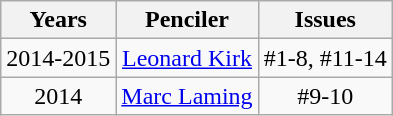<table class="wikitable" style="vertical-align:text-top">
<tr>
<th>Years</th>
<th>Penciler</th>
<th>Issues</th>
</tr>
<tr>
<td align="center">2014-2015</td>
<td align="center"><a href='#'>Leonard Kirk</a></td>
<td align="center">#1-8, #11-14</td>
</tr>
<tr>
<td align="center">2014</td>
<td align="center"><a href='#'>Marc Laming</a></td>
<td align="center">#9-10</td>
</tr>
</table>
